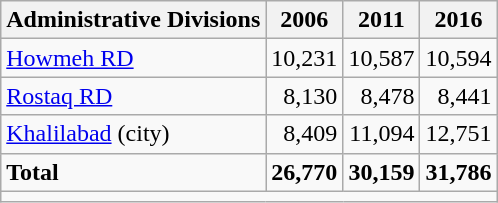<table class="wikitable">
<tr>
<th>Administrative Divisions</th>
<th>2006</th>
<th>2011</th>
<th>2016</th>
</tr>
<tr>
<td><a href='#'>Howmeh RD</a></td>
<td style="text-align: right;">10,231</td>
<td style="text-align: right;">10,587</td>
<td style="text-align: right;">10,594</td>
</tr>
<tr>
<td><a href='#'>Rostaq RD</a></td>
<td style="text-align: right;">8,130</td>
<td style="text-align: right;">8,478</td>
<td style="text-align: right;">8,441</td>
</tr>
<tr>
<td><a href='#'>Khalilabad</a> (city)</td>
<td style="text-align: right;">8,409</td>
<td style="text-align: right;">11,094</td>
<td style="text-align: right;">12,751</td>
</tr>
<tr>
<td><strong>Total</strong></td>
<td style="text-align: right;"><strong>26,770</strong></td>
<td style="text-align: right;"><strong>30,159</strong></td>
<td style="text-align: right;"><strong>31,786</strong></td>
</tr>
<tr>
<td colspan=4></td>
</tr>
</table>
